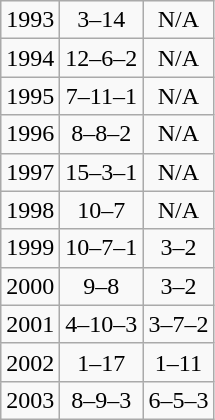<table class="wikitable" style="text-align:center;">
<tr>
<td>1993</td>
<td>3–14</td>
<td>N/A</td>
</tr>
<tr>
<td>1994</td>
<td>12–6–2</td>
<td>N/A</td>
</tr>
<tr>
<td>1995</td>
<td>7–11–1</td>
<td>N/A</td>
</tr>
<tr>
<td>1996</td>
<td>8–8–2</td>
<td>N/A</td>
</tr>
<tr>
<td>1997</td>
<td>15–3–1</td>
<td>N/A</td>
</tr>
<tr>
<td>1998</td>
<td>10–7</td>
<td>N/A</td>
</tr>
<tr>
<td>1999</td>
<td>10–7–1</td>
<td>3–2</td>
</tr>
<tr>
<td>2000</td>
<td>9–8</td>
<td>3–2</td>
</tr>
<tr>
<td>2001</td>
<td>4–10–3</td>
<td>3–7–2</td>
</tr>
<tr>
<td>2002</td>
<td>1–17</td>
<td>1–11</td>
</tr>
<tr>
<td>2003</td>
<td>8–9–3</td>
<td>6–5–3</td>
</tr>
</table>
